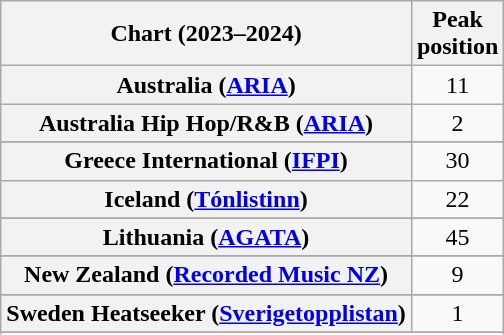<table class="wikitable sortable plainrowheaders" style="text-align:center">
<tr>
<th scope="col">Chart (2023–2024)</th>
<th scope="col">Peak<br>position</th>
</tr>
<tr>
<th scope="row">Australia (<a href='#'>ARIA</a>)</th>
<td>11</td>
</tr>
<tr>
<th scope="row">Australia Hip Hop/R&B (<a href='#'>ARIA</a>)</th>
<td>2</td>
</tr>
<tr>
</tr>
<tr>
</tr>
<tr>
</tr>
<tr>
</tr>
<tr>
</tr>
<tr>
<th scope="row">Greece International (<a href='#'>IFPI</a>)</th>
<td>30</td>
</tr>
<tr>
<th scope="row">Iceland (<a href='#'>Tónlistinn</a>)</th>
<td>22</td>
</tr>
<tr>
</tr>
<tr>
<th scope="row">Lithuania (<a href='#'>AGATA</a>)</th>
<td>45</td>
</tr>
<tr>
</tr>
<tr>
<th scope="row">New Zealand (<a href='#'>Recorded Music NZ</a>)</th>
<td>9</td>
</tr>
<tr>
</tr>
<tr>
</tr>
<tr>
<th scope="row">Sweden Heatseeker (<a href='#'>Sverigetopplistan</a>)</th>
<td>1</td>
</tr>
<tr>
</tr>
<tr>
</tr>
<tr>
</tr>
<tr>
</tr>
<tr>
</tr>
<tr>
</tr>
<tr>
</tr>
<tr>
</tr>
</table>
